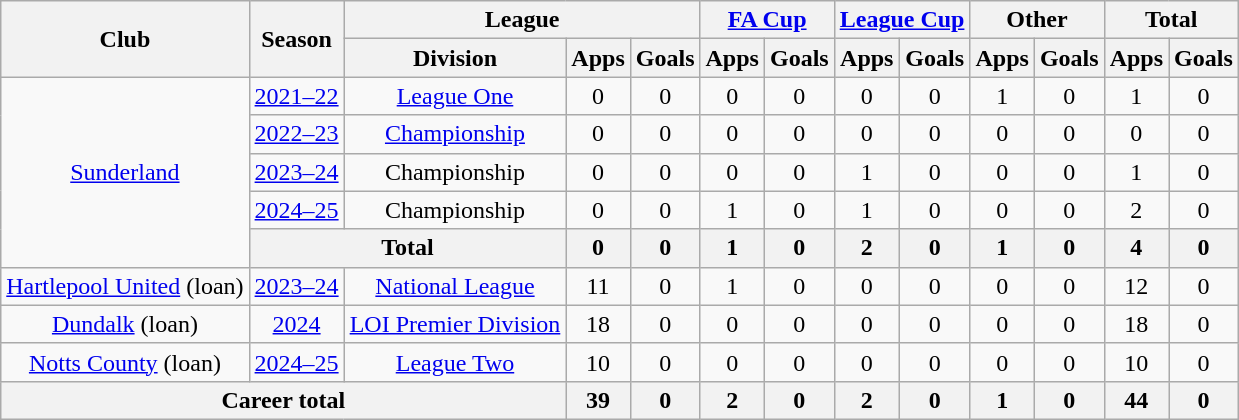<table class="wikitable" style="text-align: center;">
<tr>
<th rowspan=2>Club</th>
<th rowspan=2>Season</th>
<th colspan=3>League</th>
<th colspan=2><a href='#'>FA Cup</a></th>
<th colspan=2><a href='#'>League Cup</a></th>
<th colspan=2>Other</th>
<th colspan=2>Total</th>
</tr>
<tr>
<th>Division</th>
<th>Apps</th>
<th>Goals</th>
<th>Apps</th>
<th>Goals</th>
<th>Apps</th>
<th>Goals</th>
<th>Apps</th>
<th>Goals</th>
<th>Apps</th>
<th>Goals</th>
</tr>
<tr>
<td rowspan="5"><a href='#'>Sunderland</a></td>
<td><a href='#'>2021–22</a></td>
<td><a href='#'>League One</a></td>
<td>0</td>
<td>0</td>
<td>0</td>
<td>0</td>
<td>0</td>
<td>0</td>
<td>1</td>
<td>0</td>
<td>1</td>
<td>0</td>
</tr>
<tr>
<td><a href='#'>2022–23</a></td>
<td><a href='#'>Championship</a></td>
<td>0</td>
<td>0</td>
<td>0</td>
<td>0</td>
<td>0</td>
<td>0</td>
<td>0</td>
<td>0</td>
<td>0</td>
<td>0</td>
</tr>
<tr>
<td><a href='#'>2023–24</a></td>
<td>Championship</td>
<td>0</td>
<td>0</td>
<td>0</td>
<td>0</td>
<td>1</td>
<td>0</td>
<td>0</td>
<td>0</td>
<td>1</td>
<td>0</td>
</tr>
<tr>
<td><a href='#'>2024–25</a></td>
<td>Championship</td>
<td>0</td>
<td>0</td>
<td>1</td>
<td>0</td>
<td>1</td>
<td>0</td>
<td>0</td>
<td>0</td>
<td>2</td>
<td>0</td>
</tr>
<tr>
<th colspan=2>Total</th>
<th>0</th>
<th>0</th>
<th>1</th>
<th>0</th>
<th>2</th>
<th>0</th>
<th>1</th>
<th>0</th>
<th>4</th>
<th>0</th>
</tr>
<tr>
<td><a href='#'>Hartlepool United</a> (loan)</td>
<td><a href='#'>2023–24</a></td>
<td><a href='#'>National League</a></td>
<td>11</td>
<td>0</td>
<td>1</td>
<td>0</td>
<td>0</td>
<td>0</td>
<td>0</td>
<td>0</td>
<td>12</td>
<td>0</td>
</tr>
<tr>
<td><a href='#'>Dundalk</a> (loan)</td>
<td><a href='#'>2024</a></td>
<td><a href='#'>LOI Premier Division</a></td>
<td>18</td>
<td>0</td>
<td>0</td>
<td>0</td>
<td>0</td>
<td>0</td>
<td>0</td>
<td>0</td>
<td>18</td>
<td>0</td>
</tr>
<tr>
<td><a href='#'>Notts County</a> (loan)</td>
<td><a href='#'>2024–25</a></td>
<td><a href='#'>League Two</a></td>
<td>10</td>
<td>0</td>
<td>0</td>
<td>0</td>
<td>0</td>
<td>0</td>
<td>0</td>
<td>0</td>
<td>10</td>
<td>0</td>
</tr>
<tr>
<th colspan="3">Career total</th>
<th>39</th>
<th>0</th>
<th>2</th>
<th>0</th>
<th>2</th>
<th>0</th>
<th>1</th>
<th>0</th>
<th>44</th>
<th>0</th>
</tr>
</table>
